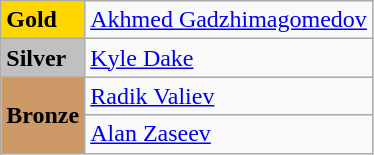<table class="wikitable">
<tr>
<td bgcolor="gold"><strong>Gold</strong></td>
<td> <a href='#'>Akhmed Gadzhimagomedov</a></td>
</tr>
<tr>
<td bgcolor="silver"><strong>Silver</strong></td>
<td> <a href='#'>Kyle Dake</a></td>
</tr>
<tr>
<td rowspan="2" bgcolor="#cc9966"><strong>Bronze</strong></td>
<td> <a href='#'>Radik Valiev</a></td>
</tr>
<tr>
<td> <a href='#'>Alan Zaseev</a></td>
</tr>
</table>
